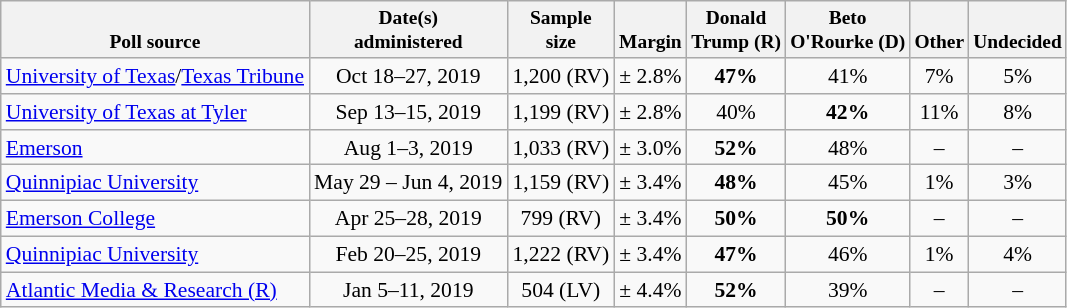<table class="wikitable" style="font-size:90%;text-align:center;">
<tr valign=bottom style="font-size:90%;">
<th>Poll source</th>
<th>Date(s)<br>administered</th>
<th>Sample<br>size</th>
<th>Margin<br></th>
<th>Donald<br>Trump (R)</th>
<th>Beto<br>O'Rourke (D)</th>
<th>Other</th>
<th>Undecided</th>
</tr>
<tr>
<td style="text-align:left;"><a href='#'>University of Texas</a>/<a href='#'>Texas Tribune</a></td>
<td>Oct 18–27, 2019</td>
<td>1,200 (RV)</td>
<td>± 2.8%</td>
<td><strong>47%</strong></td>
<td>41%</td>
<td>7%</td>
<td>5%</td>
</tr>
<tr>
<td style="text-align:left;"><a href='#'>University of Texas at Tyler</a></td>
<td>Sep 13–15, 2019</td>
<td>1,199 (RV)</td>
<td>± 2.8%</td>
<td>40%</td>
<td><strong>42%</strong></td>
<td>11%</td>
<td>8%</td>
</tr>
<tr>
<td style="text-align:left;"><a href='#'>Emerson</a></td>
<td>Aug 1–3, 2019</td>
<td>1,033 (RV)</td>
<td>± 3.0%</td>
<td><strong>52%</strong></td>
<td>48%</td>
<td>–</td>
<td>–</td>
</tr>
<tr>
<td style="text-align:left;"><a href='#'>Quinnipiac University</a></td>
<td>May 29 – Jun 4, 2019</td>
<td>1,159 (RV)</td>
<td>± 3.4%</td>
<td><strong>48%</strong></td>
<td>45%</td>
<td>1%</td>
<td>3%</td>
</tr>
<tr>
<td style="text-align:left;"><a href='#'>Emerson College</a></td>
<td>Apr 25–28, 2019</td>
<td>799 (RV)</td>
<td>± 3.4%</td>
<td><strong>50%</strong></td>
<td><strong>50%</strong></td>
<td>–</td>
<td>–</td>
</tr>
<tr>
<td style="text-align:left;"><a href='#'>Quinnipiac University</a></td>
<td>Feb 20–25, 2019</td>
<td>1,222 (RV)</td>
<td>± 3.4%</td>
<td><strong>47%</strong></td>
<td>46%</td>
<td>1%</td>
<td>4%</td>
</tr>
<tr>
<td style="text-align:left;"><a href='#'>Atlantic Media & Research (R)</a></td>
<td>Jan 5–11, 2019</td>
<td>504 (LV)</td>
<td>± 4.4%</td>
<td><strong>52%</strong></td>
<td>39%</td>
<td>–</td>
<td>–</td>
</tr>
</table>
